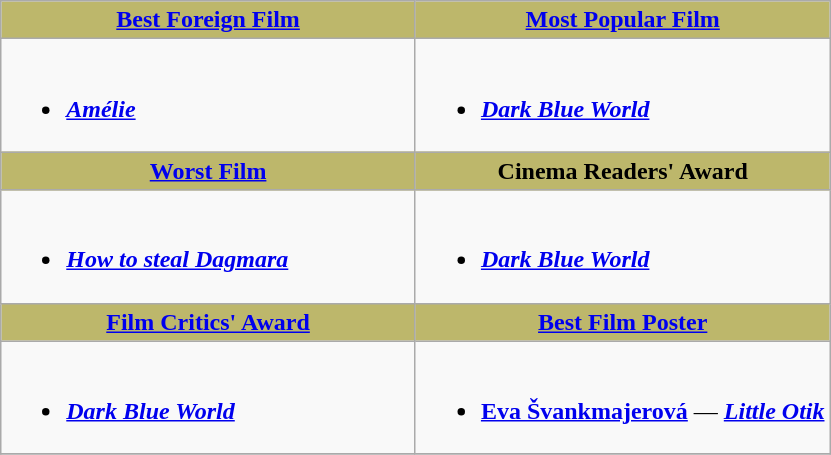<table class=wikitable>
<tr>
<th style="background:#BDB76B; width: 50%"><a href='#'>Best Foreign Film</a></th>
<th style="background:#BDB76B; width: 50%"><a href='#'>Most Popular Film</a></th>
</tr>
<tr>
<td valign="top"><br><ul><li><strong><em><a href='#'>Amélie</a></em></strong></li></ul></td>
<td valign="top"><br><ul><li><strong><em><a href='#'>Dark Blue World</a></em></strong></li></ul></td>
</tr>
<tr>
<th style="background:#BDB76B; width: 50%"><a href='#'>Worst Film</a></th>
<th style="background:#BDB76B; width: 50%">Cinema Readers' Award</th>
</tr>
<tr>
<td valign="top"><br><ul><li><strong><em><a href='#'>How to steal Dagmara</a></em></strong></li></ul></td>
<td valign="top"><br><ul><li><strong><em><a href='#'>Dark Blue World</a></em></strong></li></ul></td>
</tr>
<tr>
<th style="background:#BDB76B; width: 50%"><a href='#'>Film Critics' Award</a></th>
<th style="background:#BDB76B; width: 50%"><a href='#'>Best Film Poster</a></th>
</tr>
<tr>
<td valign="top"><br><ul><li><strong><em><a href='#'>Dark Blue World</a></em></strong></li></ul></td>
<td valign="top"><br><ul><li><strong><a href='#'>Eva Švankmajerová</a></strong> — <strong><em><a href='#'>Little Otik</a></em></strong></li></ul></td>
</tr>
<tr>
</tr>
</table>
